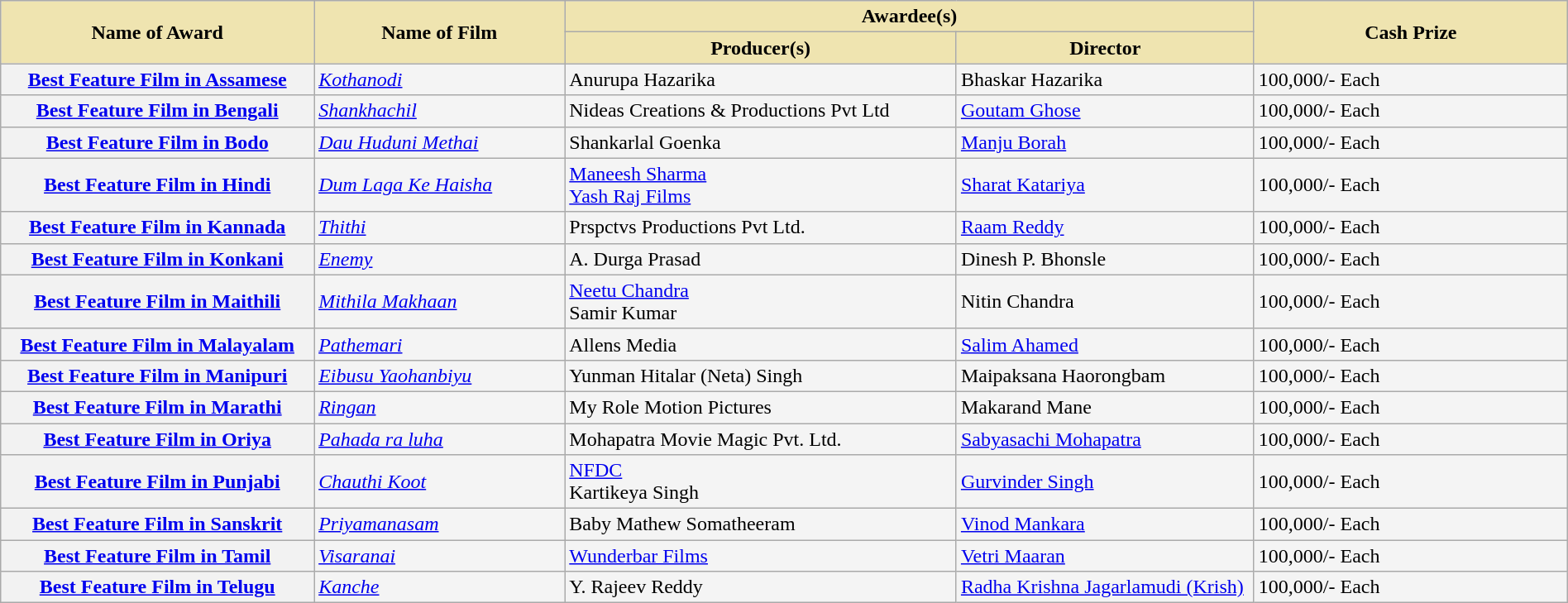<table class="wikitable plainrowheaders" style="width:100%;background-color:#F4F4F4;">
<tr>
<th scope="col" rowspan="2" style="background-color:#EFE4B0;width:20%;">Name of Award</th>
<th scope="col" rowspan="2" style="background-color:#EFE4B0;width:16%;">Name of Film</th>
<th scope="col" colspan="2" style="background-color:#EFE4B0;width:44%;">Awardee(s)</th>
<th scope="col" rowspan="2" style="background-color:#EFE4B0;width:20%;">Cash Prize</th>
</tr>
<tr>
<th style="background-color:#EFE4B0;width:25%;">Producer(s)</th>
<th style="background-color:#EFE4B0;">Director</th>
</tr>
<tr>
<th scope="row"><a href='#'>Best Feature Film in Assamese</a></th>
<td><em><a href='#'>Kothanodi</a></em></td>
<td>Anurupa Hazarika</td>
<td>Bhaskar Hazarika</td>
<td> 100,000/- Each</td>
</tr>
<tr>
<th scope="row"><a href='#'>Best Feature Film in Bengali</a></th>
<td><em><a href='#'>Shankhachil</a></em></td>
<td>Nideas Creations & Productions Pvt Ltd</td>
<td><a href='#'>Goutam Ghose</a></td>
<td> 100,000/- Each</td>
</tr>
<tr>
<th scope="row"><a href='#'>Best Feature Film in Bodo</a></th>
<td><em><a href='#'>Dau Huduni Methai</a></em></td>
<td>Shankarlal Goenka</td>
<td><a href='#'>Manju Borah</a></td>
<td> 100,000/- Each</td>
</tr>
<tr>
<th scope="row"><a href='#'>Best Feature Film in Hindi</a></th>
<td><em><a href='#'>Dum Laga Ke Haisha</a></em></td>
<td><a href='#'>Maneesh Sharma</a><br><a href='#'>Yash Raj Films</a></td>
<td><a href='#'>Sharat Katariya</a></td>
<td> 100,000/- Each</td>
</tr>
<tr>
<th scope="row"><a href='#'>Best Feature Film in Kannada</a></th>
<td><em><a href='#'>Thithi</a></em></td>
<td>Prspctvs Productions Pvt Ltd.</td>
<td><a href='#'>Raam Reddy</a></td>
<td> 100,000/- Each</td>
</tr>
<tr>
<th scope="row"><a href='#'>Best Feature Film in Konkani</a></th>
<td><em><a href='#'>Enemy</a></em></td>
<td>A. Durga Prasad</td>
<td>Dinesh P. Bhonsle</td>
<td> 100,000/- Each</td>
</tr>
<tr>
<th scope="row"><a href='#'>Best Feature Film in Maithili</a></th>
<td><em><a href='#'>Mithila Makhaan</a></em></td>
<td><a href='#'>Neetu Chandra</a><br>Samir Kumar</td>
<td>Nitin Chandra</td>
<td> 100,000/- Each</td>
</tr>
<tr>
<th scope="row"><a href='#'>Best Feature Film in Malayalam</a></th>
<td><em><a href='#'>Pathemari</a></em></td>
<td>Allens Media</td>
<td><a href='#'>Salim Ahamed</a></td>
<td> 100,000/- Each</td>
</tr>
<tr>
<th scope="row"><a href='#'>Best Feature Film in Manipuri</a></th>
<td><em><a href='#'>Eibusu Yaohanbiyu</a></em></td>
<td>Yunman Hitalar (Neta) Singh</td>
<td>Maipaksana Haorongbam</td>
<td> 100,000/- Each</td>
</tr>
<tr>
<th scope="row"><a href='#'>Best Feature Film in Marathi</a></th>
<td><em><a href='#'>Ringan</a></em></td>
<td>My Role Motion Pictures</td>
<td>Makarand Mane</td>
<td> 100,000/- Each</td>
</tr>
<tr>
<th scope="row"><a href='#'>Best Feature Film in Oriya</a></th>
<td><em><a href='#'>Pahada ra luha</a></em></td>
<td>Mohapatra Movie Magic Pvt. Ltd.</td>
<td><a href='#'>Sabyasachi Mohapatra</a></td>
<td> 100,000/- Each</td>
</tr>
<tr>
<th scope="row"><a href='#'>Best Feature Film in Punjabi</a></th>
<td><em><a href='#'>Chauthi Koot</a></em></td>
<td><a href='#'>NFDC</a><br>Kartikeya Singh</td>
<td><a href='#'>Gurvinder Singh</a></td>
<td> 100,000/- Each</td>
</tr>
<tr>
<th scope="row"><a href='#'>Best Feature Film in Sanskrit</a></th>
<td><em><a href='#'>Priyamanasam</a></em></td>
<td>Baby Mathew Somatheeram</td>
<td><a href='#'>Vinod Mankara</a></td>
<td> 100,000/- Each</td>
</tr>
<tr>
<th scope="row"><a href='#'>Best Feature Film in Tamil</a></th>
<td><em><a href='#'>Visaranai</a></em></td>
<td><a href='#'>Wunderbar Films</a></td>
<td><a href='#'>Vetri Maaran</a></td>
<td> 100,000/- Each</td>
</tr>
<tr>
<th scope="row"><a href='#'>Best Feature Film in Telugu</a></th>
<td><em><a href='#'>Kanche</a></em></td>
<td>Y. Rajeev Reddy</td>
<td><a href='#'>Radha Krishna Jagarlamudi (Krish)</a></td>
<td> 100,000/- Each</td>
</tr>
</table>
